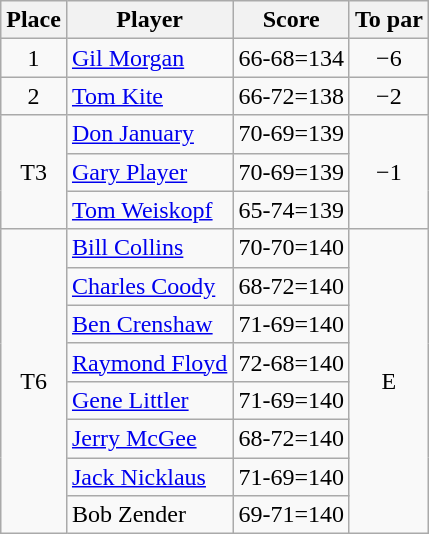<table class=wikitable>
<tr>
<th>Place</th>
<th>Player</th>
<th>Score</th>
<th>To par</th>
</tr>
<tr>
<td align=center>1</td>
<td> <a href='#'>Gil Morgan</a></td>
<td>66-68=134</td>
<td align=center>−6</td>
</tr>
<tr>
<td align=center>2</td>
<td> <a href='#'>Tom Kite</a></td>
<td>66-72=138</td>
<td align=center>−2</td>
</tr>
<tr>
<td rowspan=3 align=center>T3</td>
<td> <a href='#'>Don January</a></td>
<td>70-69=139</td>
<td rowspan=3 align=center>−1</td>
</tr>
<tr>
<td> <a href='#'>Gary Player</a></td>
<td>70-69=139</td>
</tr>
<tr>
<td> <a href='#'>Tom Weiskopf</a></td>
<td>65-74=139</td>
</tr>
<tr>
<td rowspan=8 align=center>T6</td>
<td> <a href='#'>Bill Collins</a></td>
<td>70-70=140</td>
<td rowspan=8 align=center>E</td>
</tr>
<tr>
<td> <a href='#'>Charles Coody</a></td>
<td>68-72=140</td>
</tr>
<tr>
<td> <a href='#'>Ben Crenshaw</a></td>
<td>71-69=140</td>
</tr>
<tr>
<td> <a href='#'>Raymond Floyd</a></td>
<td>72-68=140</td>
</tr>
<tr>
<td> <a href='#'>Gene Littler</a></td>
<td>71-69=140</td>
</tr>
<tr>
<td> <a href='#'>Jerry McGee</a></td>
<td>68-72=140</td>
</tr>
<tr>
<td> <a href='#'>Jack Nicklaus</a></td>
<td>71-69=140</td>
</tr>
<tr>
<td> Bob Zender</td>
<td>69-71=140</td>
</tr>
</table>
